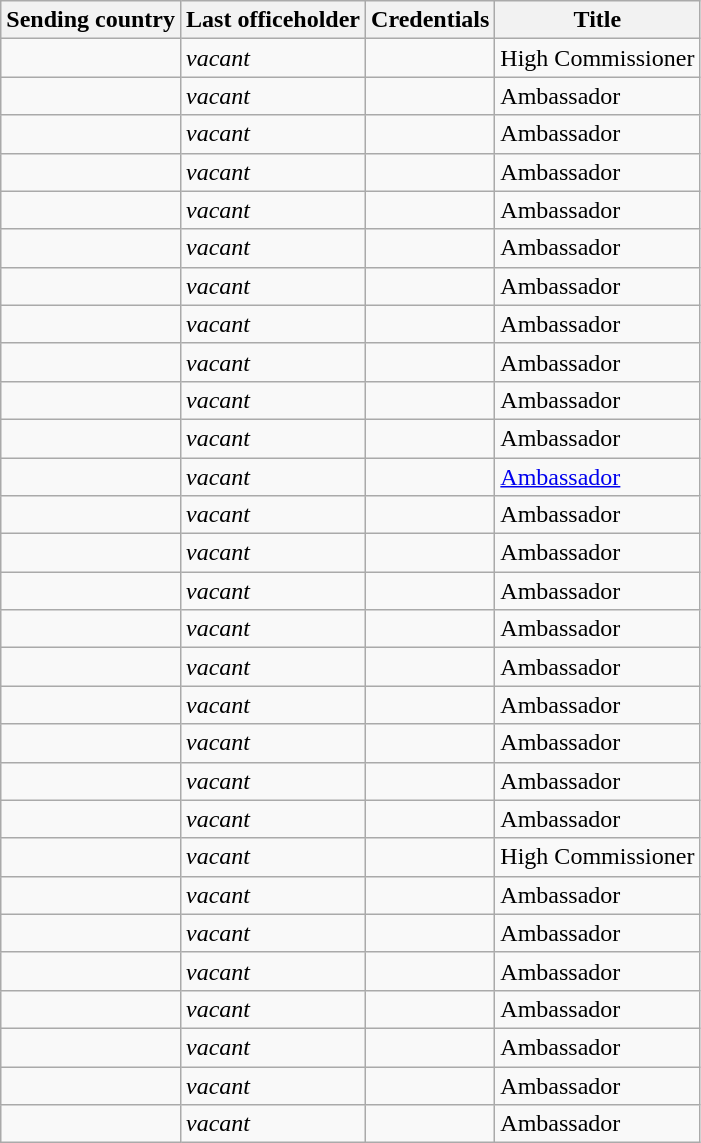<table class="wikitable sortable">
<tr>
<th>Sending country</th>
<th>Last officeholder</th>
<th>Credentials</th>
<th>Title</th>
</tr>
<tr>
<td></td>
<td><em>vacant</em></td>
<td></td>
<td>High Commissioner</td>
</tr>
<tr>
<td></td>
<td><em>vacant</em></td>
<td></td>
<td>Ambassador</td>
</tr>
<tr>
<td></td>
<td><em>vacant</em></td>
<td></td>
<td>Ambassador</td>
</tr>
<tr>
<td></td>
<td><em>vacant</em></td>
<td></td>
<td>Ambassador</td>
</tr>
<tr>
<td></td>
<td><em>vacant</em></td>
<td></td>
<td>Ambassador</td>
</tr>
<tr>
<td></td>
<td><em>vacant</em></td>
<td></td>
<td>Ambassador</td>
</tr>
<tr>
<td></td>
<td><em>vacant</em></td>
<td></td>
<td>Ambassador</td>
</tr>
<tr>
<td></td>
<td><em>vacant</em></td>
<td></td>
<td>Ambassador</td>
</tr>
<tr>
<td></td>
<td><em>vacant</em></td>
<td></td>
<td>Ambassador</td>
</tr>
<tr>
<td></td>
<td><em>vacant</em></td>
<td></td>
<td>Ambassador</td>
</tr>
<tr>
<td></td>
<td><em>vacant</em></td>
<td></td>
<td>Ambassador</td>
</tr>
<tr>
<td></td>
<td><em>vacant</em></td>
<td></td>
<td><a href='#'>Ambassador</a></td>
</tr>
<tr>
<td></td>
<td><em>vacant</em></td>
<td></td>
<td>Ambassador</td>
</tr>
<tr>
<td></td>
<td><em>vacant</em></td>
<td></td>
<td>Ambassador</td>
</tr>
<tr>
<td></td>
<td><em>vacant</em></td>
<td></td>
<td>Ambassador</td>
</tr>
<tr>
<td></td>
<td><em>vacant</em></td>
<td></td>
<td>Ambassador</td>
</tr>
<tr>
<td></td>
<td><em>vacant</em></td>
<td></td>
<td>Ambassador</td>
</tr>
<tr>
<td></td>
<td><em>vacant</em></td>
<td></td>
<td>Ambassador</td>
</tr>
<tr>
<td></td>
<td><em>vacant</em></td>
<td></td>
<td>Ambassador</td>
</tr>
<tr>
<td></td>
<td><em>vacant</em></td>
<td></td>
<td>Ambassador</td>
</tr>
<tr>
<td></td>
<td><em>vacant</em></td>
<td></td>
<td>Ambassador</td>
</tr>
<tr>
<td></td>
<td><em>vacant</em></td>
<td></td>
<td>High Commissioner</td>
</tr>
<tr>
<td></td>
<td><em>vacant</em></td>
<td></td>
<td>Ambassador</td>
</tr>
<tr>
<td></td>
<td><em>vacant</em></td>
<td></td>
<td>Ambassador</td>
</tr>
<tr>
<td></td>
<td><em>vacant</em></td>
<td></td>
<td>Ambassador</td>
</tr>
<tr>
<td></td>
<td><em>vacant</em></td>
<td></td>
<td>Ambassador</td>
</tr>
<tr>
<td></td>
<td><em>vacant</em></td>
<td></td>
<td>Ambassador</td>
</tr>
<tr>
<td></td>
<td><em>vacant</em></td>
<td></td>
<td>Ambassador</td>
</tr>
<tr>
<td></td>
<td><em>vacant</em></td>
<td></td>
<td>Ambassador</td>
</tr>
</table>
